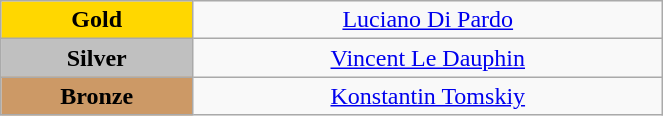<table class="wikitable" style="text-align:center; " width="35%">
<tr>
<td bgcolor="gold"><strong>Gold</strong></td>
<td><a href='#'>Luciano Di Pardo</a><br>  <small><em></em></small></td>
</tr>
<tr>
<td bgcolor="silver"><strong>Silver</strong></td>
<td><a href='#'>Vincent Le Dauphin</a><br>  <small><em></em></small></td>
</tr>
<tr>
<td bgcolor="CC9966"><strong>Bronze</strong></td>
<td><a href='#'>Konstantin Tomskiy</a><br>  <small><em></em></small></td>
</tr>
</table>
